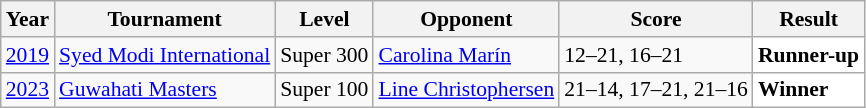<table class="sortable wikitable" style="font-size: 90%;">
<tr>
<th>Year</th>
<th>Tournament</th>
<th>Level</th>
<th>Opponent</th>
<th>Score</th>
<th>Result</th>
</tr>
<tr>
<td align="center"><a href='#'>2019</a></td>
<td align="left"><a href='#'>Syed Modi International</a></td>
<td align="left">Super 300</td>
<td align="left"> <a href='#'>Carolina Marín</a></td>
<td align="left">12–21, 16–21</td>
<td style="text-align:left; background:white"> <strong>Runner-up</strong></td>
</tr>
<tr>
<td align="center"><a href='#'>2023</a></td>
<td align="left"><a href='#'>Guwahati Masters</a></td>
<td align="left">Super 100</td>
<td align="left"> <a href='#'>Line Christophersen</a></td>
<td align="left">21–14, 17–21, 21–16</td>
<td style="text-align:left; background:white"> <strong>Winner</strong></td>
</tr>
</table>
